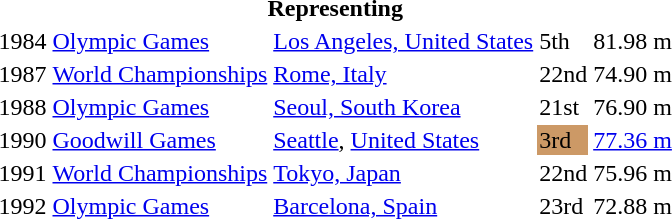<table>
<tr>
<th colspan="5">Representing </th>
</tr>
<tr>
<td>1984</td>
<td><a href='#'>Olympic Games</a></td>
<td><a href='#'>Los Angeles, United States</a></td>
<td>5th</td>
<td>81.98 m</td>
</tr>
<tr>
<td>1987</td>
<td><a href='#'>World Championships</a></td>
<td><a href='#'>Rome, Italy</a></td>
<td>22nd</td>
<td>74.90 m</td>
</tr>
<tr>
<td>1988</td>
<td><a href='#'>Olympic Games</a></td>
<td><a href='#'>Seoul, South Korea</a></td>
<td>21st</td>
<td>76.90 m</td>
</tr>
<tr>
<td>1990</td>
<td><a href='#'>Goodwill Games</a></td>
<td><a href='#'>Seattle</a>, <a href='#'>United States</a></td>
<td bgcolor="cc9966">3rd</td>
<td><a href='#'>77.36 m</a></td>
</tr>
<tr>
<td>1991</td>
<td><a href='#'>World Championships</a></td>
<td><a href='#'>Tokyo, Japan</a></td>
<td>22nd</td>
<td>75.96 m</td>
</tr>
<tr>
<td>1992</td>
<td><a href='#'>Olympic Games</a></td>
<td><a href='#'>Barcelona, Spain</a></td>
<td>23rd</td>
<td>72.88 m</td>
</tr>
</table>
